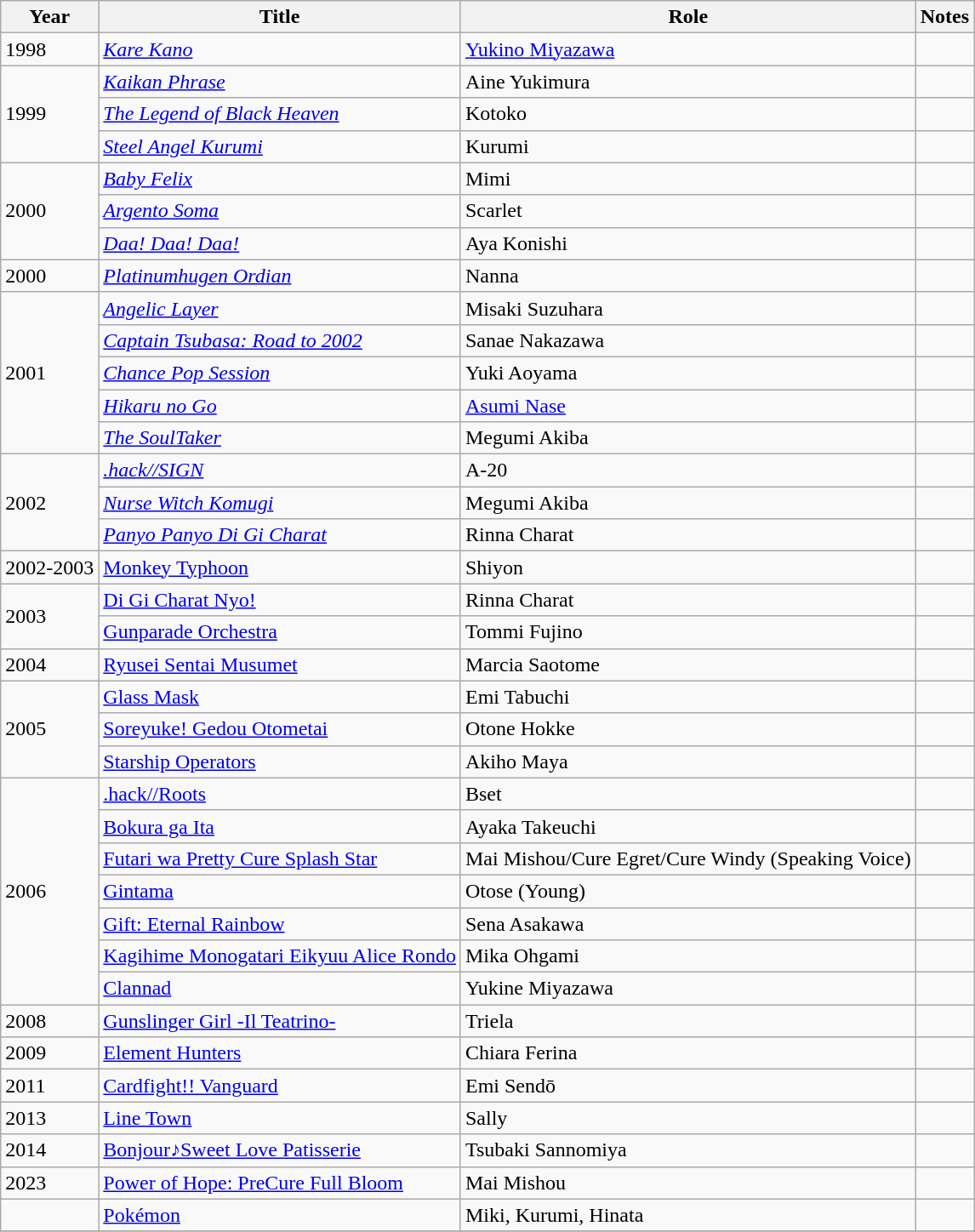<table class="wikitable sortable">
<tr>
<th>Year</th>
<th>Title</th>
<th>Role</th>
<th>Notes</th>
</tr>
<tr>
<td>1998</td>
<td><em><a href='#'>Kare Kano</a></em></td>
<td><a href='#'>Yukino Miyazawa</a></td>
<td></td>
</tr>
<tr>
<td rowspan="3">1999</td>
<td><em><a href='#'>Kaikan Phrase</a></em></td>
<td>Aine Yukimura</td>
<td></td>
</tr>
<tr>
<td><em><a href='#'>The Legend of Black Heaven</a></em></td>
<td>Kotoko</td>
<td></td>
</tr>
<tr>
<td><em><a href='#'>Steel Angel Kurumi</a></em></td>
<td>Kurumi</td>
<td></td>
</tr>
<tr>
<td rowspan="3">2000</td>
<td><em><a href='#'>Baby Felix</a></em></td>
<td>Mimi</td>
<td></td>
</tr>
<tr>
<td><em><a href='#'>Argento Soma</a></em></td>
<td>Scarlet</td>
<td></td>
</tr>
<tr>
<td><em><a href='#'>Daa! Daa! Daa!</a></em></td>
<td>Aya Konishi</td>
<td></td>
</tr>
<tr>
<td>2000</td>
<td><em><a href='#'>Platinumhugen Ordian</a></em></td>
<td>Nanna</td>
<td></td>
</tr>
<tr>
<td rowspan="5">2001</td>
<td><em><a href='#'>Angelic Layer</a></em></td>
<td>Misaki Suzuhara</td>
<td></td>
</tr>
<tr>
<td><em><a href='#'>Captain Tsubasa: Road to 2002</a></em></td>
<td>Sanae Nakazawa</td>
<td></td>
</tr>
<tr>
<td><em><a href='#'>Chance Pop Session</a></em></td>
<td>Yuki Aoyama</td>
<td></td>
</tr>
<tr>
<td><em><a href='#'>Hikaru no Go</a></em></td>
<td><a href='#'>Asumi Nase</a></td>
<td></td>
</tr>
<tr>
<td><em><a href='#'>The SoulTaker</a></em></td>
<td>Megumi Akiba</td>
<td></td>
</tr>
<tr>
<td rowspan="3">2002</td>
<td><em><a href='#'>.hack//SIGN</a></em></td>
<td>A-20</td>
<td></td>
</tr>
<tr>
<td><em><a href='#'>Nurse Witch Komugi</a></em></td>
<td>Megumi Akiba</td>
<td></td>
</tr>
<tr>
<td><em><a href='#'>Panyo Panyo Di Gi Charat</a></td>
<td>Rinna Charat</td>
<td></td>
</tr>
<tr>
<td>2002-2003</td>
<td></em><a href='#'>Monkey Typhoon</a><em></td>
<td>Shiyon</td>
<td></td>
</tr>
<tr>
<td rowspan="2">2003</td>
<td></em><a href='#'>Di Gi Charat Nyo!</a><em></td>
<td>Rinna Charat</td>
<td></td>
</tr>
<tr>
<td></em><a href='#'>Gunparade Orchestra</a><em></td>
<td>Tommi Fujino</td>
<td></td>
</tr>
<tr>
<td>2004</td>
<td></em><a href='#'>Ryusei Sentai Musumet</a><em></td>
<td>Marcia Saotome</td>
<td></td>
</tr>
<tr>
<td rowspan="3">2005</td>
<td></em><a href='#'>Glass Mask</a><em></td>
<td>Emi Tabuchi</td>
<td></td>
</tr>
<tr>
<td></em><a href='#'>Soreyuke! Gedou Otometai</a><em></td>
<td>Otone Hokke</td>
<td></td>
</tr>
<tr>
<td></em><a href='#'>Starship Operators</a><em></td>
<td>Akiho Maya</td>
<td></td>
</tr>
<tr>
<td rowspan="7">2006</td>
<td></em><a href='#'>.hack//Roots</a><em></td>
<td>Bset</td>
<td></td>
</tr>
<tr>
<td></em><a href='#'>Bokura ga Ita</a><em></td>
<td>Ayaka Takeuchi</td>
<td></td>
</tr>
<tr>
<td></em><a href='#'>Futari wa Pretty Cure Splash Star</a><em></td>
<td>Mai Mishou/Cure Egret/Cure Windy (Speaking Voice)</td>
<td></td>
</tr>
<tr>
<td></em><a href='#'>Gintama</a><em></td>
<td>Otose (Young)</td>
<td></td>
</tr>
<tr>
<td></em><a href='#'>Gift: Eternal Rainbow</a><em></td>
<td>Sena Asakawa</td>
<td></td>
</tr>
<tr>
<td></em><a href='#'>Kagihime Monogatari Eikyuu Alice Rondo</a><em></td>
<td>Mika Ohgami</td>
<td></td>
</tr>
<tr>
<td></em><a href='#'>Clannad</a><em></td>
<td>Yukine Miyazawa</td>
<td></td>
</tr>
<tr>
<td>2008</td>
<td></em><a href='#'>Gunslinger Girl -Il Teatrino-</a><em></td>
<td>Triela</td>
<td></td>
</tr>
<tr>
<td>2009</td>
<td></em><a href='#'>Element Hunters</a><em></td>
<td>Chiara Ferina</td>
<td></td>
</tr>
<tr>
<td>2011</td>
<td></em><a href='#'>Cardfight!! Vanguard</a><em></td>
<td>Emi Sendō</td>
<td></td>
</tr>
<tr>
<td>2013</td>
<td></em><a href='#'>Line Town</a><em></td>
<td>Sally</td>
<td></td>
</tr>
<tr>
<td>2014</td>
<td></em><a href='#'>Bonjour♪Sweet Love Patisserie</a><em></td>
<td>Tsubaki Sannomiya</td>
<td></td>
</tr>
<tr>
<td>2023</td>
<td></em><a href='#'>Power of Hope: PreCure Full Bloom</a><em></td>
<td>Mai Mishou</td>
<td></td>
</tr>
<tr>
<td></td>
<td></em><a href='#'>Pokémon</a><em></td>
<td>Miki, Kurumi, Hinata</td>
<td></td>
</tr>
<tr>
</tr>
</table>
